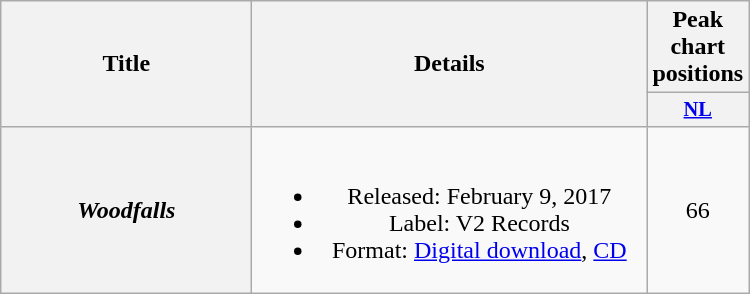<table class="wikitable plainrowheaders" style="text-align:center;">
<tr>
<th rowspan="2" scope="col" style="width:10em;">Title</th>
<th rowspan="2" scope="col" style="width:16em;">Details</th>
<th>Peak chart positions</th>
</tr>
<tr>
<th scope="col" style="width:3em;font-size:85%;"><a href='#'>NL</a><br></th>
</tr>
<tr>
<th scope="row"><em>Woodfalls</em></th>
<td><br><ul><li>Released: February 9, 2017</li><li>Label: V2 Records</li><li>Format: <a href='#'>Digital download</a>, <a href='#'>CD</a></li></ul></td>
<td>66</td>
</tr>
</table>
